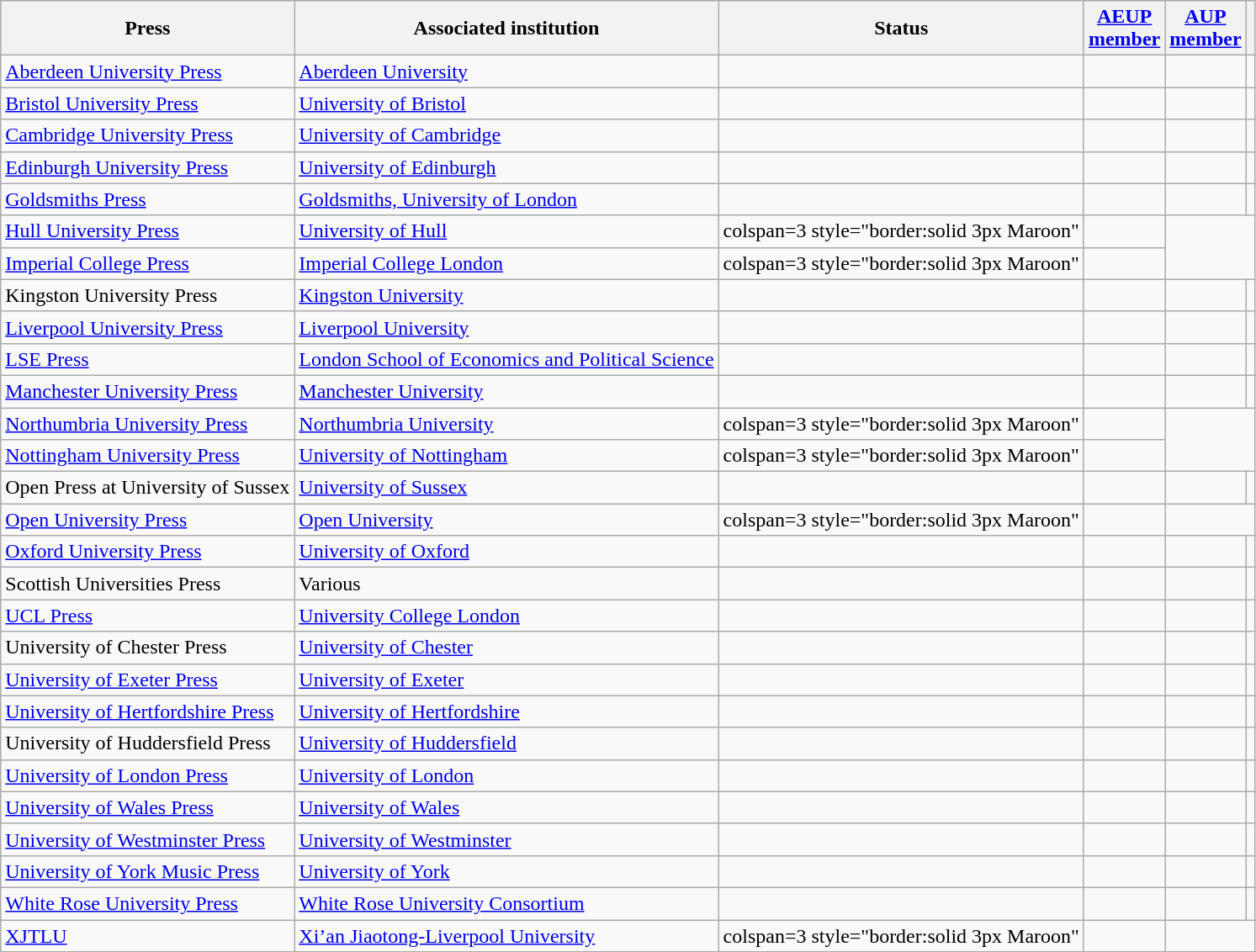<table class="wikitable sortable">
<tr>
<th>Press</th>
<th>Associated institution</th>
<th>Status</th>
<th><a href='#'>AEUP<br>member</a></th>
<th><a href='#'>AUP<br>member</a></th>
<th></th>
</tr>
<tr>
<td><a href='#'>Aberdeen University Press</a></td>
<td><a href='#'>Aberdeen University</a></td>
<td></td>
<td></td>
<td></td>
<td></td>
</tr>
<tr>
<td><a href='#'>Bristol University Press</a></td>
<td><a href='#'>University of Bristol</a></td>
<td></td>
<td></td>
<td></td>
<td></td>
</tr>
<tr>
<td><a href='#'>Cambridge University Press</a></td>
<td><a href='#'>University of Cambridge</a></td>
<td></td>
<td></td>
<td></td>
<td></td>
</tr>
<tr>
<td><a href='#'>Edinburgh University Press</a></td>
<td><a href='#'>University of Edinburgh</a></td>
<td></td>
<td></td>
<td></td>
<td></td>
</tr>
<tr>
<td><a href='#'>Goldsmiths Press</a></td>
<td><a href='#'>Goldsmiths, University of London</a></td>
<td></td>
<td></td>
<td></td>
<td></td>
</tr>
<tr>
<td><a href='#'>Hull University Press</a></td>
<td><a href='#'>University of Hull</a></td>
<td>colspan=3 style="border:solid 3px Maroon"  </td>
<td></td>
</tr>
<tr>
<td><a href='#'>Imperial College Press</a></td>
<td><a href='#'>Imperial College London</a></td>
<td>colspan=3 style="border:solid 3px Maroon"  </td>
<td></td>
</tr>
<tr>
<td>Kingston University Press</td>
<td><a href='#'>Kingston University</a></td>
<td></td>
<td></td>
<td></td>
<td></td>
</tr>
<tr>
<td><a href='#'>Liverpool University Press</a></td>
<td><a href='#'>Liverpool University</a></td>
<td></td>
<td></td>
<td></td>
<td></td>
</tr>
<tr>
<td><a href='#'>LSE Press</a></td>
<td><a href='#'>London School of Economics and Political Science</a></td>
<td></td>
<td></td>
<td></td>
<td></td>
</tr>
<tr>
<td><a href='#'>Manchester University Press</a></td>
<td><a href='#'>Manchester University</a></td>
<td></td>
<td></td>
<td></td>
<td></td>
</tr>
<tr>
<td><a href='#'>Northumbria University Press</a></td>
<td><a href='#'>Northumbria University</a></td>
<td>colspan=3 style="border:solid 3px Maroon"  </td>
<td></td>
</tr>
<tr>
<td><a href='#'>Nottingham University Press</a></td>
<td><a href='#'>University of Nottingham</a></td>
<td>colspan=3 style="border:solid 3px Maroon" </td>
<td></td>
</tr>
<tr>
<td>Open Press at University of Sussex</td>
<td><a href='#'>University of Sussex</a></td>
<td></td>
<td></td>
<td></td>
<td></td>
</tr>
<tr>
<td><a href='#'>Open University Press</a></td>
<td><a href='#'>Open University</a></td>
<td>colspan=3 style="border:solid 3px Maroon" </td>
<td></td>
</tr>
<tr>
<td><a href='#'>Oxford University Press</a></td>
<td><a href='#'>University of Oxford</a></td>
<td></td>
<td></td>
<td></td>
<td></td>
</tr>
<tr>
<td>Scottish Universities Press</td>
<td>Various</td>
<td></td>
<td></td>
<td></td>
<td></td>
</tr>
<tr>
<td><a href='#'>UCL Press</a></td>
<td><a href='#'>University College London</a></td>
<td></td>
<td></td>
<td></td>
<td></td>
</tr>
<tr>
<td>University of Chester Press</td>
<td><a href='#'>University of Chester</a></td>
<td></td>
<td></td>
<td></td>
<td></td>
</tr>
<tr>
<td><a href='#'>University of Exeter Press</a></td>
<td><a href='#'>University of Exeter</a></td>
<td></td>
<td></td>
<td></td>
<td></td>
</tr>
<tr>
<td><a href='#'>University of Hertfordshire Press</a></td>
<td><a href='#'>University of Hertfordshire</a></td>
<td></td>
<td></td>
<td></td>
<td></td>
</tr>
<tr>
<td>University of Huddersfield Press</td>
<td><a href='#'>University of Huddersfield</a></td>
<td></td>
<td></td>
<td></td>
<td></td>
</tr>
<tr>
<td><a href='#'>University of London Press</a></td>
<td><a href='#'>University of London</a></td>
<td></td>
<td></td>
<td></td>
<td></td>
</tr>
<tr>
<td><a href='#'>University of Wales Press</a></td>
<td><a href='#'>University of Wales</a></td>
<td></td>
<td></td>
<td></td>
<td></td>
</tr>
<tr>
<td><a href='#'>University of Westminster Press</a></td>
<td><a href='#'>University of Westminster</a></td>
<td></td>
<td></td>
<td></td>
<td></td>
</tr>
<tr>
<td><a href='#'>University of York Music Press</a></td>
<td><a href='#'>University of York</a></td>
<td></td>
<td></td>
<td></td>
<td></td>
</tr>
<tr>
<td><a href='#'>White Rose University Press</a></td>
<td><a href='#'>White Rose University Consortium</a></td>
<td></td>
<td></td>
<td></td>
<td></td>
</tr>
<tr>
<td><a href='#'>XJTLU</a></td>
<td><a href='#'>Xi’an Jiaotong-Liverpool University</a></td>
<td>colspan=3 style="border:solid 3px Maroon" </td>
<td></td>
</tr>
</table>
